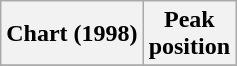<table class="wikitable sortable">
<tr>
<th align="left">Chart (1998)</th>
<th align="center">Peak<br>position</th>
</tr>
<tr>
</tr>
</table>
